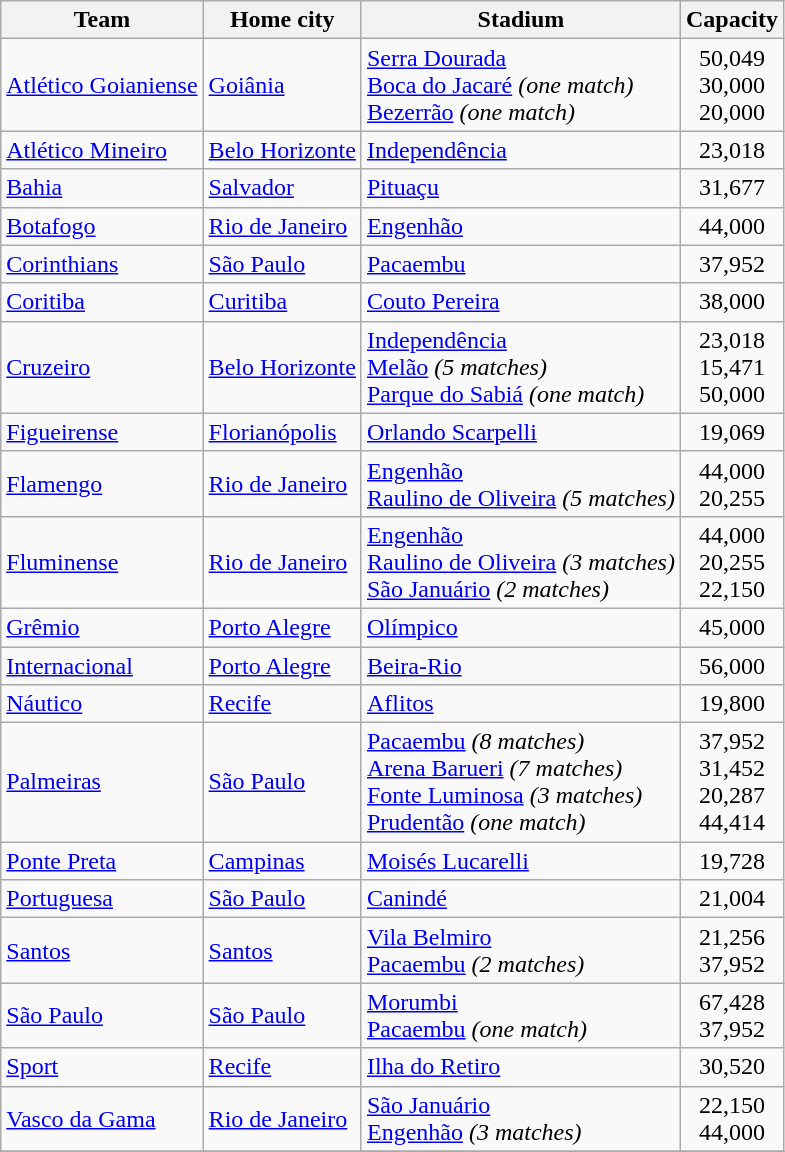<table class="wikitable sortable">
<tr>
<th>Team</th>
<th>Home city</th>
<th>Stadium</th>
<th>Capacity</th>
</tr>
<tr>
<td><a href='#'>Atlético Goianiense</a></td>
<td><a href='#'>Goiânia</a></td>
<td><a href='#'>Serra Dourada</a> <br> <a href='#'>Boca do Jacaré</a> <em>(one match)</em> <br> <a href='#'>Bezerrão</a> <em>(one match)</em></td>
<td align="center">50,049 <br> 30,000 <br> 20,000</td>
</tr>
<tr>
<td><a href='#'>Atlético Mineiro</a></td>
<td><a href='#'>Belo Horizonte</a></td>
<td><a href='#'>Independência</a></td>
<td align="center">23,018</td>
</tr>
<tr>
<td><a href='#'>Bahia</a></td>
<td><a href='#'>Salvador</a></td>
<td><a href='#'>Pituaçu</a></td>
<td align="center">31,677</td>
</tr>
<tr>
<td><a href='#'>Botafogo</a></td>
<td><a href='#'>Rio de Janeiro</a></td>
<td><a href='#'>Engenhão</a></td>
<td align="center">44,000</td>
</tr>
<tr>
<td><a href='#'>Corinthians</a></td>
<td><a href='#'>São Paulo</a></td>
<td><a href='#'>Pacaembu</a></td>
<td align="center">37,952</td>
</tr>
<tr>
<td><a href='#'>Coritiba</a></td>
<td><a href='#'>Curitiba</a></td>
<td><a href='#'>Couto Pereira</a></td>
<td align="center">38,000</td>
</tr>
<tr>
<td><a href='#'>Cruzeiro</a></td>
<td><a href='#'>Belo Horizonte</a></td>
<td><a href='#'>Independência</a> <br> <a href='#'>Melão</a> <em>(5 matches)</em> <br> <a href='#'>Parque do Sabiá</a> <em>(one match)</em></td>
<td align="center">23,018 <br> 15,471 <br> 50,000</td>
</tr>
<tr>
<td><a href='#'>Figueirense</a></td>
<td><a href='#'>Florianópolis</a></td>
<td><a href='#'>Orlando Scarpelli</a></td>
<td align="center">19,069</td>
</tr>
<tr>
<td><a href='#'>Flamengo</a></td>
<td><a href='#'>Rio de Janeiro</a></td>
<td><a href='#'>Engenhão</a> <br> <a href='#'>Raulino de Oliveira</a> <em>(5 matches)</em></td>
<td align="center">44,000 <br> 20,255</td>
</tr>
<tr>
<td><a href='#'>Fluminense</a></td>
<td><a href='#'>Rio de Janeiro</a></td>
<td><a href='#'>Engenhão</a> <br> <a href='#'>Raulino de Oliveira</a> <em>(3 matches)</em> <br> <a href='#'>São Januário</a> <em>(2 matches)</em></td>
<td align="center">44,000 <br> 20,255 <br> 22,150</td>
</tr>
<tr>
<td><a href='#'>Grêmio</a></td>
<td><a href='#'>Porto Alegre</a></td>
<td><a href='#'>Olímpico</a></td>
<td align="center">45,000</td>
</tr>
<tr>
<td><a href='#'>Internacional</a></td>
<td><a href='#'>Porto Alegre</a></td>
<td><a href='#'>Beira-Rio</a></td>
<td align="center">56,000</td>
</tr>
<tr>
<td><a href='#'>Náutico</a></td>
<td><a href='#'>Recife</a></td>
<td><a href='#'>Aflitos</a></td>
<td align="center">19,800</td>
</tr>
<tr>
<td><a href='#'>Palmeiras</a></td>
<td><a href='#'>São Paulo</a></td>
<td><a href='#'>Pacaembu</a> <em>(8 matches)</em> <br> <a href='#'>Arena Barueri</a> <em>(7 matches)</em> <br> <a href='#'>Fonte Luminosa</a> <em>(3 matches)</em> <br> <a href='#'>Prudentão</a> <em>(one match)</em></td>
<td align="center">37,952 <br> 31,452 <br> 20,287 <br> 44,414</td>
</tr>
<tr>
<td><a href='#'>Ponte Preta</a></td>
<td><a href='#'>Campinas</a></td>
<td><a href='#'>Moisés Lucarelli</a></td>
<td align="center">19,728</td>
</tr>
<tr>
<td><a href='#'>Portuguesa</a></td>
<td><a href='#'>São Paulo</a></td>
<td><a href='#'>Canindé</a></td>
<td align="center">21,004</td>
</tr>
<tr>
<td><a href='#'>Santos</a></td>
<td><a href='#'>Santos</a></td>
<td><a href='#'>Vila Belmiro</a> <br> <a href='#'>Pacaembu</a> <em>(2 matches)</em></td>
<td align="center">21,256 <br> 37,952</td>
</tr>
<tr>
<td><a href='#'>São Paulo</a></td>
<td><a href='#'>São Paulo</a></td>
<td><a href='#'>Morumbi</a> <br> <a href='#'>Pacaembu</a> <em>(one match)</em></td>
<td align="center">67,428 <br> 37,952</td>
</tr>
<tr>
<td><a href='#'>Sport</a></td>
<td><a href='#'>Recife</a></td>
<td><a href='#'>Ilha do Retiro</a></td>
<td align="center">30,520</td>
</tr>
<tr>
<td><a href='#'>Vasco da Gama</a></td>
<td><a href='#'>Rio de Janeiro</a></td>
<td><a href='#'>São Januário</a> <br> <a href='#'>Engenhão</a> <em>(3 matches)</em></td>
<td align="center">22,150 <br> 44,000</td>
</tr>
<tr>
</tr>
</table>
